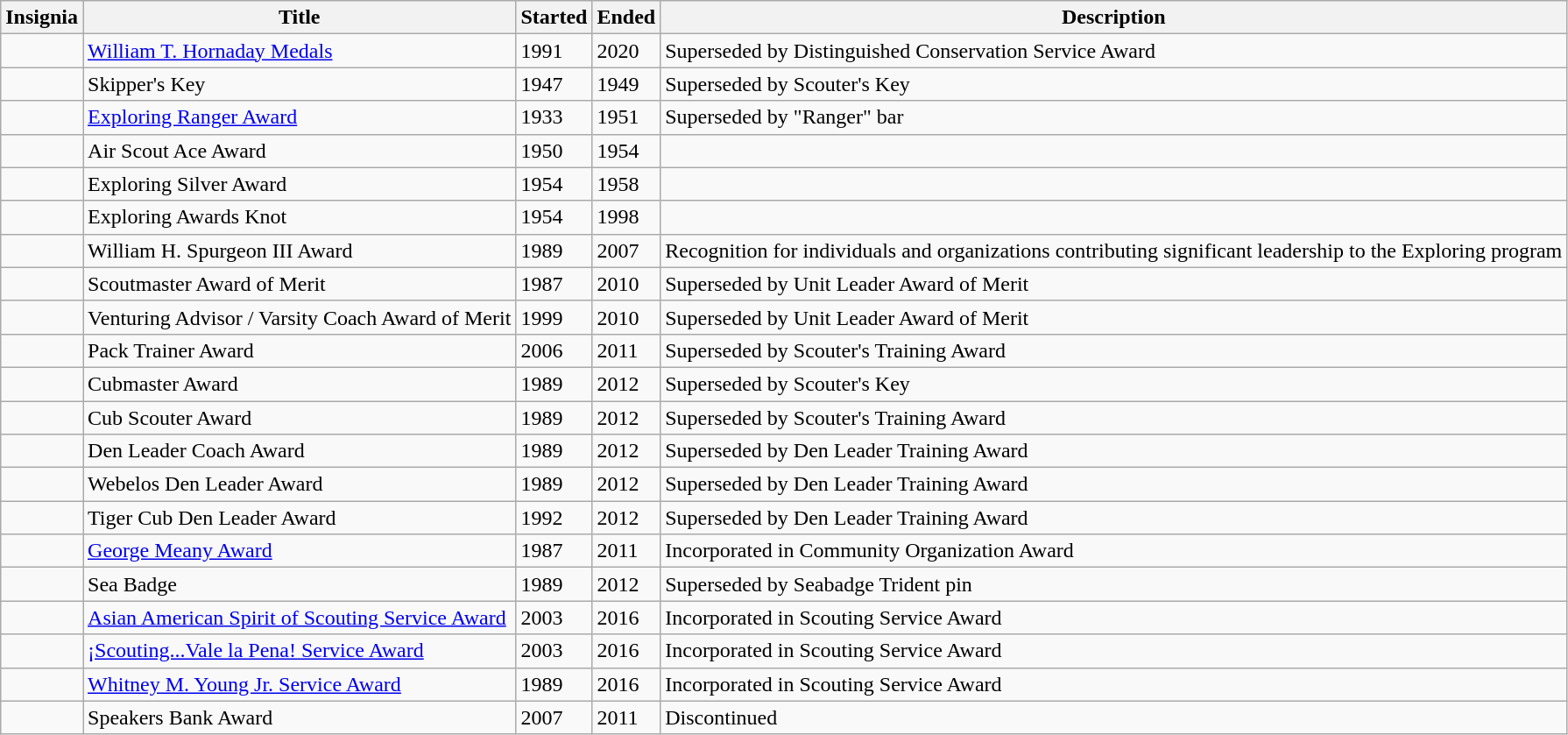<table class="wikitable sortable" border="1">
<tr>
<th scope="col" class="unsortable">Insignia</th>
<th scope="col">Title</th>
<th scope="col">Started</th>
<th scope="col">Ended</th>
<th scope="col">Description</th>
</tr>
<tr>
<td></td>
<td><a href='#'>William T. Hornaday Medals</a></td>
<td>1991</td>
<td>2020</td>
<td>Superseded by Distinguished Conservation Service Award</td>
</tr>
<tr>
<td></td>
<td>Skipper's Key</td>
<td>1947</td>
<td>1949</td>
<td>Superseded by Scouter's Key</td>
</tr>
<tr>
<td></td>
<td><a href='#'>Exploring Ranger Award</a></td>
<td>1933</td>
<td>1951</td>
<td>Superseded by "Ranger" bar</td>
</tr>
<tr>
<td></td>
<td>Air Scout Ace Award</td>
<td>1950</td>
<td>1954</td>
<td></td>
</tr>
<tr>
<td></td>
<td>Exploring Silver Award</td>
<td>1954</td>
<td>1958</td>
<td></td>
</tr>
<tr>
<td></td>
<td>Exploring Awards Knot</td>
<td>1954</td>
<td>1998</td>
<td></td>
</tr>
<tr>
<td></td>
<td>William H. Spurgeon III Award</td>
<td>1989</td>
<td>2007</td>
<td>Recognition for individuals and organizations contributing significant leadership to the Exploring program</td>
</tr>
<tr>
<td></td>
<td>Scoutmaster Award of Merit</td>
<td>1987</td>
<td>2010</td>
<td>Superseded by Unit Leader Award of Merit</td>
</tr>
<tr>
<td></td>
<td>Venturing Advisor / Varsity Coach Award of Merit</td>
<td>1999</td>
<td>2010</td>
<td>Superseded by Unit Leader Award of Merit</td>
</tr>
<tr>
<td></td>
<td>Pack Trainer Award</td>
<td>2006</td>
<td>2011</td>
<td>Superseded by Scouter's Training Award</td>
</tr>
<tr>
<td></td>
<td>Cubmaster Award</td>
<td>1989</td>
<td>2012</td>
<td>Superseded by Scouter's Key</td>
</tr>
<tr>
<td></td>
<td>Cub Scouter Award</td>
<td>1989</td>
<td>2012</td>
<td>Superseded by Scouter's Training Award</td>
</tr>
<tr>
<td></td>
<td>Den Leader Coach Award</td>
<td>1989</td>
<td>2012</td>
<td>Superseded by Den Leader Training Award</td>
</tr>
<tr>
<td></td>
<td>Webelos Den Leader Award</td>
<td>1989</td>
<td>2012</td>
<td>Superseded by Den Leader Training Award</td>
</tr>
<tr>
<td></td>
<td>Tiger Cub Den Leader Award</td>
<td>1992</td>
<td>2012</td>
<td>Superseded by Den Leader Training Award</td>
</tr>
<tr>
<td></td>
<td><a href='#'>George Meany Award</a></td>
<td>1987</td>
<td>2011</td>
<td>Incorporated in Community Organization Award</td>
</tr>
<tr>
<td></td>
<td>Sea Badge</td>
<td>1989</td>
<td>2012</td>
<td>Superseded by Seabadge Trident pin</td>
</tr>
<tr>
<td></td>
<td><a href='#'>Asian American Spirit of Scouting Service Award</a></td>
<td>2003</td>
<td>2016</td>
<td>Incorporated in Scouting Service Award</td>
</tr>
<tr>
<td></td>
<td><a href='#'>¡Scouting...Vale la Pena! Service Award</a></td>
<td>2003</td>
<td>2016</td>
<td>Incorporated in Scouting Service Award</td>
</tr>
<tr>
<td></td>
<td><a href='#'>Whitney M. Young Jr. Service Award</a></td>
<td>1989</td>
<td>2016</td>
<td>Incorporated in Scouting Service Award</td>
</tr>
<tr>
<td></td>
<td>Speakers Bank Award</td>
<td>2007</td>
<td>2011</td>
<td>Discontinued</td>
</tr>
</table>
